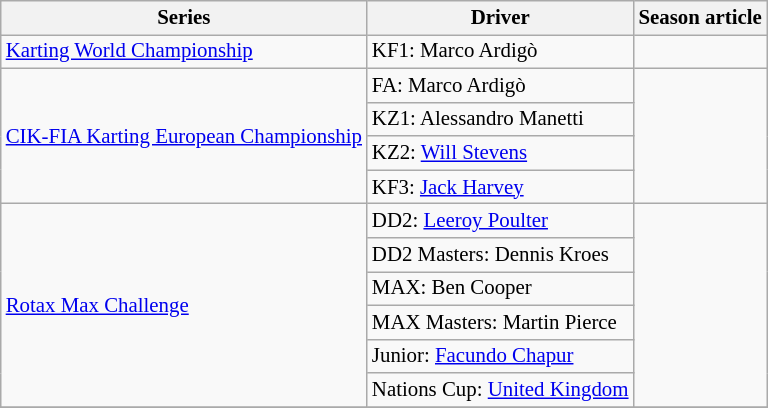<table class="wikitable" style="font-size: 87%;">
<tr>
<th>Series</th>
<th>Driver</th>
<th>Season article</th>
</tr>
<tr>
<td><a href='#'>Karting World Championship</a></td>
<td>KF1:  Marco Ardigò</td>
<td></td>
</tr>
<tr>
<td rowspan=4><a href='#'>CIK-FIA Karting European Championship</a></td>
<td>FA:  Marco Ardigò</td>
<td rowspan=4></td>
</tr>
<tr>
<td>KZ1:  Alessandro Manetti</td>
</tr>
<tr>
<td>KZ2:  <a href='#'>Will Stevens</a></td>
</tr>
<tr>
<td>KF3:  <a href='#'>Jack Harvey</a></td>
</tr>
<tr>
<td rowspan=6><a href='#'>Rotax Max Challenge</a></td>
<td>DD2:  <a href='#'>Leeroy Poulter</a></td>
<td rowspan=6></td>
</tr>
<tr>
<td>DD2 Masters:  Dennis Kroes</td>
</tr>
<tr>
<td>MAX:  Ben Cooper</td>
</tr>
<tr>
<td>MAX Masters:  Martin Pierce</td>
</tr>
<tr>
<td>Junior:  <a href='#'>Facundo Chapur</a></td>
</tr>
<tr>
<td>Nations Cup:  <a href='#'>United Kingdom</a></td>
</tr>
<tr>
</tr>
</table>
